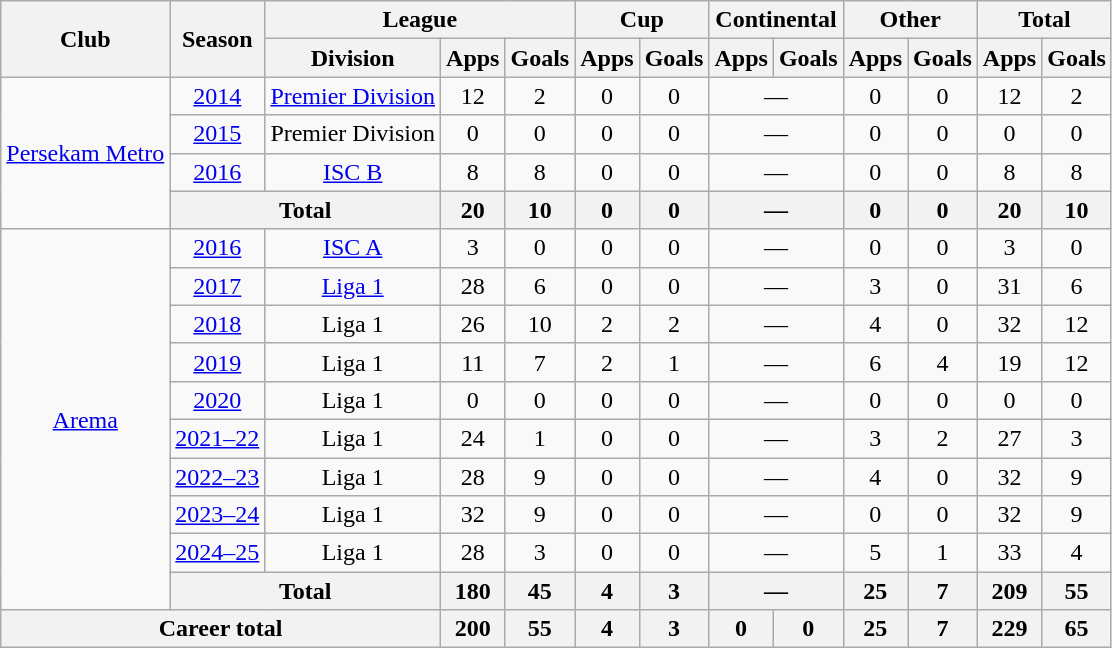<table class="wikitable" style="text-align:center">
<tr>
<th rowspan="2">Club</th>
<th rowspan="2">Season</th>
<th colspan="3">League</th>
<th colspan="2">Cup</th>
<th colspan="2">Continental</th>
<th colspan="2">Other</th>
<th colspan="3">Total</th>
</tr>
<tr>
<th>Division</th>
<th>Apps</th>
<th>Goals</th>
<th>Apps</th>
<th>Goals</th>
<th>Apps</th>
<th>Goals</th>
<th>Apps</th>
<th>Goals</th>
<th>Apps</th>
<th>Goals</th>
</tr>
<tr>
<td rowspan="4" valign="center"><a href='#'>Persekam Metro</a></td>
<td><a href='#'>2014</a></td>
<td><a href='#'>Premier Division</a></td>
<td>12</td>
<td>2</td>
<td>0</td>
<td>0</td>
<td colspan="2">—</td>
<td>0</td>
<td>0</td>
<td>12</td>
<td>2</td>
</tr>
<tr>
<td><a href='#'>2015</a></td>
<td>Premier Division</td>
<td>0</td>
<td>0</td>
<td>0</td>
<td>0</td>
<td colspan="2">—</td>
<td>0</td>
<td>0</td>
<td>0</td>
<td>0</td>
</tr>
<tr>
<td><a href='#'>2016</a></td>
<td><a href='#'>ISC B</a></td>
<td>8</td>
<td>8</td>
<td>0</td>
<td>0</td>
<td colspan="2">—</td>
<td>0</td>
<td>0</td>
<td>8</td>
<td>8</td>
</tr>
<tr>
<th colspan="2">Total</th>
<th>20</th>
<th>10</th>
<th>0</th>
<th>0</th>
<th colspan="2">—</th>
<th>0</th>
<th>0</th>
<th>20</th>
<th>10</th>
</tr>
<tr>
<td rowspan="10" valign="center"><a href='#'>Arema</a></td>
<td><a href='#'>2016</a></td>
<td><a href='#'>ISC A</a></td>
<td>3</td>
<td>0</td>
<td>0</td>
<td>0</td>
<td colspan="2">—</td>
<td>0</td>
<td>0</td>
<td>3</td>
<td>0</td>
</tr>
<tr>
<td><a href='#'>2017</a></td>
<td><a href='#'>Liga 1</a></td>
<td>28</td>
<td>6</td>
<td>0</td>
<td>0</td>
<td colspan="2">—</td>
<td>3</td>
<td>0</td>
<td>31</td>
<td>6</td>
</tr>
<tr>
<td><a href='#'>2018</a></td>
<td>Liga 1</td>
<td>26</td>
<td>10</td>
<td>2</td>
<td>2</td>
<td colspan="2">—</td>
<td>4</td>
<td>0</td>
<td>32</td>
<td>12</td>
</tr>
<tr>
<td><a href='#'>2019</a></td>
<td>Liga 1</td>
<td>11</td>
<td>7</td>
<td>2</td>
<td>1</td>
<td colspan="2">—</td>
<td>6</td>
<td>4</td>
<td>19</td>
<td>12</td>
</tr>
<tr>
<td><a href='#'>2020</a></td>
<td>Liga 1</td>
<td>0</td>
<td>0</td>
<td>0</td>
<td>0</td>
<td colspan="2">—</td>
<td>0</td>
<td>0</td>
<td>0</td>
<td>0</td>
</tr>
<tr>
<td><a href='#'>2021–22</a></td>
<td>Liga 1</td>
<td>24</td>
<td>1</td>
<td>0</td>
<td>0</td>
<td colspan="2">—</td>
<td>3</td>
<td>2</td>
<td>27</td>
<td>3</td>
</tr>
<tr>
<td><a href='#'>2022–23</a></td>
<td>Liga 1</td>
<td>28</td>
<td>9</td>
<td>0</td>
<td>0</td>
<td colspan="2">—</td>
<td>4</td>
<td>0</td>
<td>32</td>
<td>9</td>
</tr>
<tr>
<td><a href='#'>2023–24</a></td>
<td>Liga 1</td>
<td>32</td>
<td>9</td>
<td>0</td>
<td>0</td>
<td colspan="2">—</td>
<td>0</td>
<td>0</td>
<td>32</td>
<td>9</td>
</tr>
<tr>
<td><a href='#'>2024–25</a></td>
<td>Liga 1</td>
<td>28</td>
<td>3</td>
<td>0</td>
<td>0</td>
<td colspan="2">—</td>
<td>5</td>
<td>1</td>
<td>33</td>
<td>4</td>
</tr>
<tr>
<th colspan="2">Total</th>
<th>180</th>
<th>45</th>
<th>4</th>
<th>3</th>
<th colspan="2">—</th>
<th>25</th>
<th>7</th>
<th>209</th>
<th>55</th>
</tr>
<tr>
<th colspan="3">Career total</th>
<th>200</th>
<th>55</th>
<th>4</th>
<th>3</th>
<th>0</th>
<th>0</th>
<th>25</th>
<th>7</th>
<th>229</th>
<th>65</th>
</tr>
</table>
